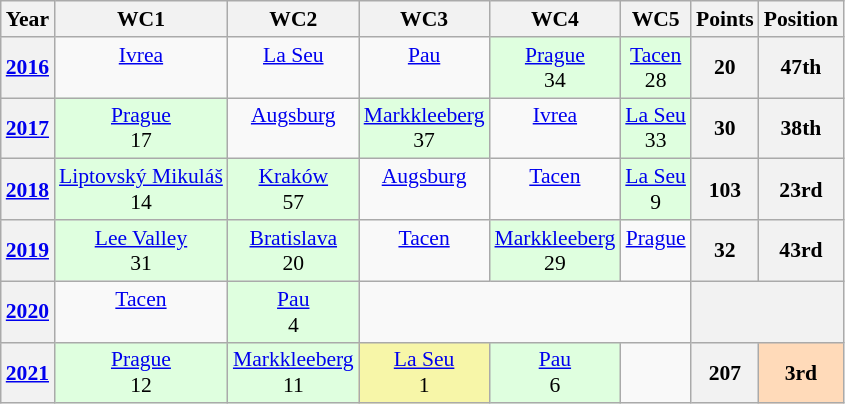<table class="wikitable" style="font-size: 90%; text-align: center">
<tr>
<th>Year</th>
<th>WC1</th>
<th>WC2</th>
<th>WC3</th>
<th>WC4</th>
<th>WC5</th>
<th>Points</th>
<th>Position</th>
</tr>
<tr>
<th><a href='#'>2016</a></th>
<td><a href='#'>Ivrea</a> <br> </td>
<td><a href='#'>La Seu</a> <br> </td>
<td><a href='#'>Pau</a> <br> </td>
<td style="background:#DFFFDF;"><a href='#'>Prague</a> <br>34</td>
<td style="background:#DFFFDF;"><a href='#'>Tacen</a> <br>28</td>
<th>20</th>
<th>47th</th>
</tr>
<tr>
<th><a href='#'>2017</a></th>
<td style="background:#DFFFDF;"><a href='#'>Prague</a> <br>17</td>
<td><a href='#'>Augsburg</a> <br> </td>
<td style="background:#DFFFDF;"><a href='#'>Markkleeberg</a><br>37</td>
<td><a href='#'>Ivrea</a> <br> </td>
<td style="background:#DFFFDF;"><a href='#'>La Seu</a> <br>33</td>
<th>30</th>
<th>38th</th>
</tr>
<tr>
<th><a href='#'>2018</a></th>
<td style="background:#DFFFDF;"><a href='#'>Liptovský Mikuláš</a> <br>14</td>
<td style="background:#DFFFDF;"><a href='#'>Kraków</a> <br>57</td>
<td><a href='#'>Augsburg</a> <br> </td>
<td><a href='#'>Tacen</a> <br> </td>
<td style="background:#DFFFDF;"><a href='#'>La Seu</a> <br>9</td>
<th>103</th>
<th>23rd</th>
</tr>
<tr>
<th><a href='#'>2019</a></th>
<td style="background:#DFFFDF;"><a href='#'>Lee Valley</a> <br>31</td>
<td style="background:#DFFFDF;"><a href='#'>Bratislava</a> <br>20</td>
<td><a href='#'>Tacen</a> <br> </td>
<td style="background:#DFFFDF;"><a href='#'>Markkleeberg</a><br>29</td>
<td><a href='#'>Prague</a> <br> </td>
<th>32</th>
<th>43rd</th>
</tr>
<tr>
<th><a href='#'>2020</a></th>
<td><a href='#'>Tacen</a> <br> </td>
<td style="background:#DFFFDF;"><a href='#'>Pau</a> <br>4</td>
<td colspan=3></td>
<th colspan=2></th>
</tr>
<tr>
<th><a href='#'>2021</a></th>
<td style="background:#DFFFDF;"><a href='#'>Prague</a> <br>12</td>
<td style="background:#DFFFDF;"><a href='#'>Markkleeberg</a><br>11</td>
<td style="background:#F7F6A8;"><a href='#'>La Seu</a> <br>1</td>
<td style="background:#DFFFDF;"><a href='#'>Pau</a> <br>6</td>
<td></td>
<th>207</th>
<th style="background:#FFDAB9;">3rd</th>
</tr>
</table>
